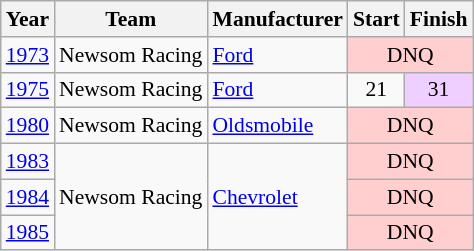<table class="wikitable" style="font-size: 90%;">
<tr>
<th>Year</th>
<th>Team</th>
<th>Manufacturer</th>
<th>Start</th>
<th>Finish</th>
</tr>
<tr>
<td><a href='#'>1973</a></td>
<td>Newsom Racing</td>
<td><a href='#'>Ford</a></td>
<td align=center colspan=2 style="background:#FFCFCF;">DNQ</td>
</tr>
<tr>
<td><a href='#'>1975</a></td>
<td>Newsom Racing</td>
<td><a href='#'>Ford</a></td>
<td align=center>21</td>
<td align=center style="background:#EFCFFF;">31</td>
</tr>
<tr>
<td><a href='#'>1980</a></td>
<td>Newsom Racing</td>
<td><a href='#'>Oldsmobile</a></td>
<td align=center colspan=2 style="background:#FFCFCF;">DNQ</td>
</tr>
<tr>
<td><a href='#'>1983</a></td>
<td rowspan=3>Newsom Racing</td>
<td rowspan=3><a href='#'>Chevrolet</a></td>
<td align=center colspan=2 style="background:#FFCFCF;">DNQ</td>
</tr>
<tr>
<td><a href='#'>1984</a></td>
<td align=center colspan=2 style="background:#FFCFCF;">DNQ</td>
</tr>
<tr>
<td><a href='#'>1985</a></td>
<td align=center colspan=2 style="background:#FFCFCF;">DNQ</td>
</tr>
</table>
